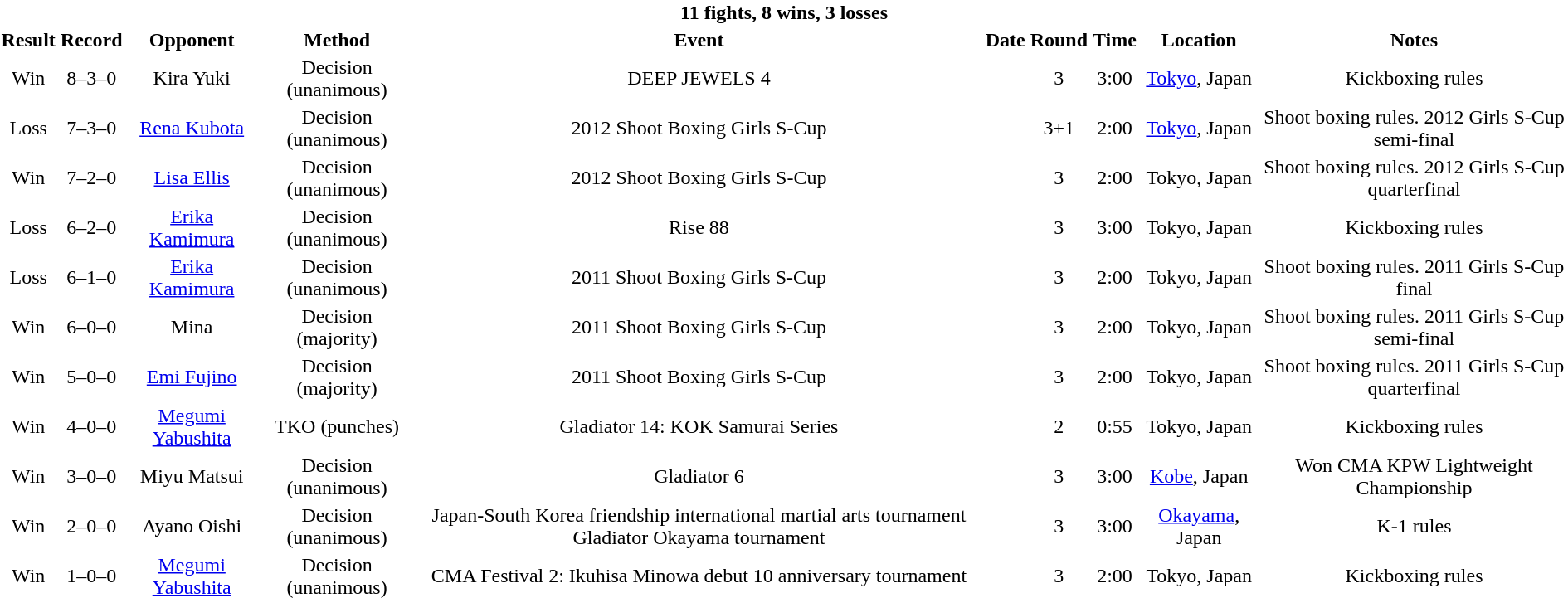<table class="toccolours" width=100% style="clear:both; margin:1.5em auto; text-align:center;">
<tr>
<th colspan=10 style="background:white;">11 fights, 8 wins, 3 losses</th>
</tr>
<tr>
<th>Result</th>
<th>Record</th>
<th>Opponent</th>
<th>Method</th>
<th>Event</th>
<th>Date</th>
<th>Round</th>
<th>Time</th>
<th>Location</th>
<th>Notes</th>
</tr>
<tr>
<td>Win</td>
<td>8–3–0</td>
<td>Kira Yuki</td>
<td>Decision (unanimous)</td>
<td>DEEP JEWELS 4</td>
<td></td>
<td>3</td>
<td>3:00</td>
<td><a href='#'>Tokyo</a>, Japan</td>
<td>Kickboxing rules</td>
</tr>
<tr>
<td>Loss</td>
<td>7–3–0</td>
<td><a href='#'>Rena Kubota</a></td>
<td>Decision (unanimous)</td>
<td>2012 Shoot Boxing Girls S-Cup</td>
<td></td>
<td>3+1</td>
<td>2:00</td>
<td><a href='#'>Tokyo</a>, Japan</td>
<td>Shoot boxing rules. 2012 Girls S-Cup semi-final</td>
</tr>
<tr>
<td>Win</td>
<td>7–2–0</td>
<td><a href='#'>Lisa Ellis</a></td>
<td>Decision (unanimous)</td>
<td>2012 Shoot Boxing Girls S-Cup</td>
<td></td>
<td>3</td>
<td>2:00</td>
<td>Tokyo, Japan</td>
<td>Shoot boxing rules. 2012 Girls S-Cup quarterfinal</td>
</tr>
<tr>
<td>Loss</td>
<td>6–2–0</td>
<td><a href='#'>Erika Kamimura</a></td>
<td>Decision (unanimous)</td>
<td>Rise 88</td>
<td></td>
<td>3</td>
<td>3:00</td>
<td>Tokyo, Japan</td>
<td>Kickboxing rules</td>
</tr>
<tr>
<td>Loss</td>
<td>6–1–0</td>
<td><a href='#'>Erika Kamimura</a></td>
<td>Decision (unanimous)</td>
<td>2011 Shoot Boxing Girls S-Cup</td>
<td></td>
<td>3</td>
<td>2:00</td>
<td>Tokyo, Japan</td>
<td>Shoot boxing rules. 2011 Girls S-Cup final</td>
</tr>
<tr>
<td>Win</td>
<td>6–0–0</td>
<td>Mina</td>
<td>Decision (majority)</td>
<td>2011 Shoot Boxing Girls S-Cup</td>
<td></td>
<td>3</td>
<td>2:00</td>
<td>Tokyo, Japan</td>
<td>Shoot boxing rules. 2011 Girls S-Cup semi-final</td>
</tr>
<tr>
<td>Win</td>
<td>5–0–0</td>
<td><a href='#'>Emi Fujino</a></td>
<td>Decision (majority)</td>
<td>2011 Shoot Boxing Girls S-Cup</td>
<td></td>
<td>3</td>
<td>2:00</td>
<td>Tokyo, Japan</td>
<td>Shoot boxing rules. 2011 Girls S-Cup quarterfinal</td>
</tr>
<tr>
<td>Win</td>
<td>4–0–0</td>
<td><a href='#'>Megumi Yabushita</a></td>
<td>TKO (punches)</td>
<td>Gladiator 14: KOK Samurai Series</td>
<td></td>
<td>2</td>
<td>0:55</td>
<td>Tokyo, Japan</td>
<td>Kickboxing rules</td>
</tr>
<tr>
<td>Win</td>
<td>3–0–0</td>
<td>Miyu Matsui</td>
<td>Decision (unanimous)</td>
<td>Gladiator 6</td>
<td></td>
<td>3</td>
<td>3:00</td>
<td><a href='#'>Kobe</a>, Japan</td>
<td>Won CMA KPW Lightweight Championship</td>
</tr>
<tr>
<td>Win</td>
<td>2–0–0</td>
<td>Ayano Oishi</td>
<td>Decision (unanimous)</td>
<td>Japan-South Korea friendship international martial arts tournament Gladiator Okayama tournament</td>
<td></td>
<td>3</td>
<td>3:00</td>
<td><a href='#'>Okayama</a>, Japan</td>
<td>K-1 rules</td>
</tr>
<tr>
<td>Win</td>
<td>1–0–0</td>
<td><a href='#'>Megumi Yabushita</a></td>
<td>Decision (unanimous)</td>
<td>CMA Festival 2: Ikuhisa Minowa debut 10 anniversary tournament</td>
<td></td>
<td>3</td>
<td>2:00</td>
<td>Tokyo, Japan</td>
<td>Kickboxing rules</td>
</tr>
</table>
